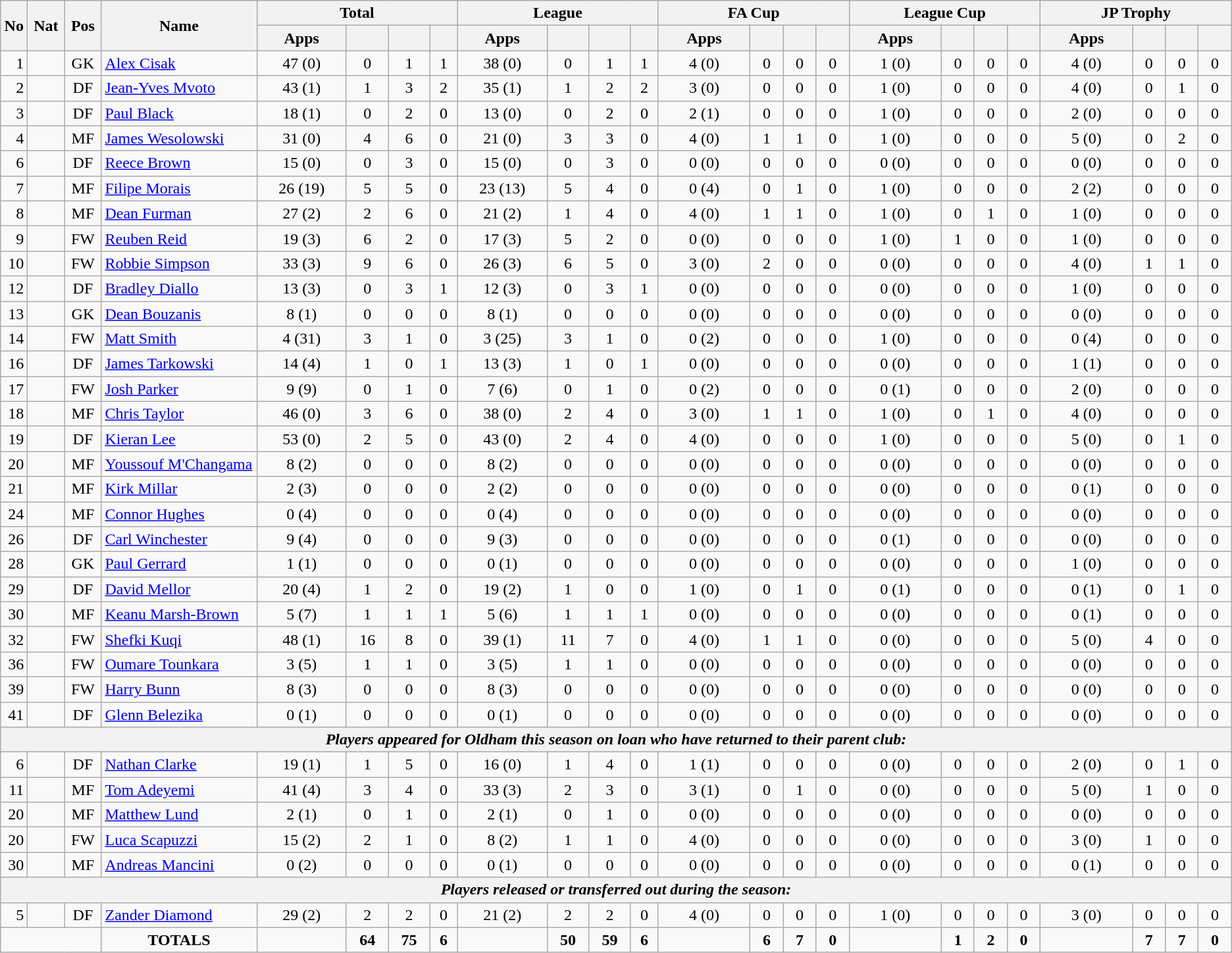<table class="wikitable" style="text-align:center">
<tr>
<th rowspan="2" width="20">No</th>
<th rowspan="2" width="30">Nat</th>
<th rowspan="2" width="30">Pos</th>
<th rowspan="2" width="150">Name</th>
<th colspan="4" width="350">Total</th>
<th colspan="4" width="350">League</th>
<th colspan="4" width="350">FA Cup</th>
<th colspan="4" width="350">League Cup</th>
<th colspan="4" width="350">JP Trophy</th>
</tr>
<tr>
<th>Apps</th>
<th></th>
<th></th>
<th></th>
<th>Apps</th>
<th></th>
<th></th>
<th></th>
<th>Apps</th>
<th></th>
<th></th>
<th></th>
<th>Apps</th>
<th></th>
<th></th>
<th></th>
<th>Apps</th>
<th></th>
<th></th>
<th></th>
</tr>
<tr>
<td align="right">1</td>
<td></td>
<td>GK</td>
<td align="left"><a href='#'>Alex Cisak</a></td>
<td>47 (0)</td>
<td>0</td>
<td>1</td>
<td>1</td>
<td>38 (0)</td>
<td>0</td>
<td>1</td>
<td>1</td>
<td>4 (0)</td>
<td>0</td>
<td>0</td>
<td>0</td>
<td>1 (0)</td>
<td>0</td>
<td>0</td>
<td>0</td>
<td>4 (0)</td>
<td>0</td>
<td>0</td>
<td>0</td>
</tr>
<tr>
<td align="right">2</td>
<td></td>
<td>DF</td>
<td align="left"><a href='#'>Jean-Yves Mvoto</a></td>
<td>43 (1)</td>
<td>1</td>
<td>3</td>
<td>2</td>
<td>35 (1)</td>
<td>1</td>
<td>2</td>
<td>2</td>
<td>3 (0)</td>
<td>0</td>
<td>0</td>
<td>0</td>
<td>1 (0)</td>
<td>0</td>
<td>0</td>
<td>0</td>
<td>4 (0)</td>
<td>0</td>
<td>1</td>
<td>0</td>
</tr>
<tr>
<td align="right">3</td>
<td></td>
<td>DF</td>
<td align="left"><a href='#'>Paul Black</a></td>
<td>18 (1)</td>
<td>0</td>
<td>2</td>
<td>0</td>
<td>13 (0)</td>
<td>0</td>
<td>2</td>
<td>0</td>
<td>2 (1)</td>
<td>0</td>
<td>0</td>
<td>0</td>
<td>1 (0)</td>
<td>0</td>
<td>0</td>
<td>0</td>
<td>2 (0)</td>
<td>0</td>
<td>0</td>
<td>0</td>
</tr>
<tr>
<td align="right">4</td>
<td></td>
<td>MF</td>
<td align="left"><a href='#'>James Wesolowski</a></td>
<td>31 (0)</td>
<td>4</td>
<td>6</td>
<td>0</td>
<td>21 (0)</td>
<td>3</td>
<td>3</td>
<td>0</td>
<td>4 (0)</td>
<td>1</td>
<td>1</td>
<td>0</td>
<td>1 (0)</td>
<td>0</td>
<td>0</td>
<td>0</td>
<td>5 (0)</td>
<td>0</td>
<td>2</td>
<td>0</td>
</tr>
<tr>
<td align="right">6</td>
<td></td>
<td>DF</td>
<td align="left"><a href='#'>Reece Brown</a></td>
<td>15 (0)</td>
<td>0</td>
<td>3</td>
<td>0</td>
<td>15 (0)</td>
<td>0</td>
<td>3</td>
<td>0</td>
<td>0 (0)</td>
<td>0</td>
<td>0</td>
<td>0</td>
<td>0 (0)</td>
<td>0</td>
<td>0</td>
<td>0</td>
<td>0 (0)</td>
<td>0</td>
<td>0</td>
<td>0</td>
</tr>
<tr>
<td align="right">7</td>
<td></td>
<td>MF</td>
<td align="left"><a href='#'>Filipe Morais</a></td>
<td>26 (19)</td>
<td>5</td>
<td>5</td>
<td>0</td>
<td>23 (13)</td>
<td>5</td>
<td>4</td>
<td>0</td>
<td>0 (4)</td>
<td>0</td>
<td>1</td>
<td>0</td>
<td>1 (0)</td>
<td>0</td>
<td>0</td>
<td>0</td>
<td>2 (2)</td>
<td>0</td>
<td>0</td>
<td>0</td>
</tr>
<tr>
<td align="right">8</td>
<td></td>
<td>MF</td>
<td align="left"><a href='#'>Dean Furman</a></td>
<td>27 (2)</td>
<td>2</td>
<td>6</td>
<td>0</td>
<td>21 (2)</td>
<td>1</td>
<td>4</td>
<td>0</td>
<td>4 (0)</td>
<td>1</td>
<td>1</td>
<td>0</td>
<td>1 (0)</td>
<td>0</td>
<td>1</td>
<td>0</td>
<td>1 (0)</td>
<td>0</td>
<td>0</td>
<td>0</td>
</tr>
<tr>
<td align="right">9</td>
<td></td>
<td>FW</td>
<td align="left"><a href='#'>Reuben Reid</a></td>
<td>19 (3)</td>
<td>6</td>
<td>2</td>
<td>0</td>
<td>17 (3)</td>
<td>5</td>
<td>2</td>
<td>0</td>
<td>0 (0)</td>
<td>0</td>
<td>0</td>
<td>0</td>
<td>1 (0)</td>
<td>1</td>
<td>0</td>
<td>0</td>
<td>1 (0)</td>
<td>0</td>
<td>0</td>
<td>0</td>
</tr>
<tr>
<td align="right">10</td>
<td></td>
<td>FW</td>
<td align="left"><a href='#'>Robbie Simpson</a></td>
<td>33 (3)</td>
<td>9</td>
<td>6</td>
<td>0</td>
<td>26 (3)</td>
<td>6</td>
<td>5</td>
<td>0</td>
<td>3 (0)</td>
<td>2</td>
<td>0</td>
<td>0</td>
<td>0 (0)</td>
<td>0</td>
<td>0</td>
<td>0</td>
<td>4 (0)</td>
<td>1</td>
<td>1</td>
<td>0</td>
</tr>
<tr>
<td align="right">12</td>
<td></td>
<td>DF</td>
<td align="left"><a href='#'>Bradley Diallo</a></td>
<td>13 (3)</td>
<td>0</td>
<td>3</td>
<td>1</td>
<td>12 (3)</td>
<td>0</td>
<td>3</td>
<td>1</td>
<td>0 (0)</td>
<td>0</td>
<td>0</td>
<td>0</td>
<td>0 (0)</td>
<td>0</td>
<td>0</td>
<td>0</td>
<td>1 (0)</td>
<td>0</td>
<td>0</td>
<td>0</td>
</tr>
<tr>
<td align="right">13</td>
<td></td>
<td>GK</td>
<td align="left"><a href='#'>Dean Bouzanis</a></td>
<td>8 (1)</td>
<td>0</td>
<td>0</td>
<td>0</td>
<td>8 (1)</td>
<td>0</td>
<td>0</td>
<td>0</td>
<td>0 (0)</td>
<td>0</td>
<td>0</td>
<td>0</td>
<td>0 (0)</td>
<td>0</td>
<td>0</td>
<td>0</td>
<td>0 (0)</td>
<td>0</td>
<td>0</td>
<td>0</td>
</tr>
<tr>
<td align="right">14</td>
<td></td>
<td>FW</td>
<td align="left"><a href='#'>Matt Smith</a></td>
<td>4 (31)</td>
<td>3</td>
<td>1</td>
<td>0</td>
<td>3 (25)</td>
<td>3</td>
<td>1</td>
<td>0</td>
<td>0 (2)</td>
<td>0</td>
<td>0</td>
<td>0</td>
<td>1 (0)</td>
<td>0</td>
<td>0</td>
<td>0</td>
<td>0 (4)</td>
<td>0</td>
<td>0</td>
<td>0</td>
</tr>
<tr>
<td align="right">16</td>
<td></td>
<td>DF</td>
<td align="left"><a href='#'>James Tarkowski</a></td>
<td>14 (4)</td>
<td>1</td>
<td>0</td>
<td>1</td>
<td>13 (3)</td>
<td>1</td>
<td>0</td>
<td>1</td>
<td>0 (0)</td>
<td>0</td>
<td>0</td>
<td>0</td>
<td>0 (0)</td>
<td>0</td>
<td>0</td>
<td>0</td>
<td>1 (1)</td>
<td>0</td>
<td>0</td>
<td>0</td>
</tr>
<tr>
<td align="right">17</td>
<td></td>
<td>FW</td>
<td align="left"><a href='#'>Josh Parker</a></td>
<td>9 (9)</td>
<td>0</td>
<td>1</td>
<td>0</td>
<td>7 (6)</td>
<td>0</td>
<td>1</td>
<td>0</td>
<td>0 (2)</td>
<td>0</td>
<td>0</td>
<td>0</td>
<td>0 (1)</td>
<td>0</td>
<td>0</td>
<td>0</td>
<td>2 (0)</td>
<td>0</td>
<td>0</td>
<td>0</td>
</tr>
<tr>
<td align="right">18</td>
<td></td>
<td>MF</td>
<td align="left"><a href='#'>Chris Taylor</a></td>
<td>46 (0)</td>
<td>3</td>
<td>6</td>
<td>0</td>
<td>38 (0)</td>
<td>2</td>
<td>4</td>
<td>0</td>
<td>3 (0)</td>
<td>1</td>
<td>1</td>
<td>0</td>
<td>1 (0)</td>
<td>0</td>
<td>1</td>
<td>0</td>
<td>4 (0)</td>
<td>0</td>
<td>0</td>
<td>0</td>
</tr>
<tr>
<td align="right">19</td>
<td></td>
<td>DF</td>
<td align="left"><a href='#'>Kieran Lee</a></td>
<td>53 (0)</td>
<td>2</td>
<td>5</td>
<td>0</td>
<td>43 (0)</td>
<td>2</td>
<td>4</td>
<td>0</td>
<td>4 (0)</td>
<td>0</td>
<td>0</td>
<td>0</td>
<td>1 (0)</td>
<td>0</td>
<td>0</td>
<td>0</td>
<td>5 (0)</td>
<td>0</td>
<td>1</td>
<td>0</td>
</tr>
<tr>
<td align="right">20</td>
<td></td>
<td>MF</td>
<td align="left"><a href='#'>Youssouf M'Changama</a></td>
<td>8 (2)</td>
<td>0</td>
<td>0</td>
<td>0</td>
<td>8 (2)</td>
<td>0</td>
<td>0</td>
<td>0</td>
<td>0 (0)</td>
<td>0</td>
<td>0</td>
<td>0</td>
<td>0 (0)</td>
<td>0</td>
<td>0</td>
<td>0</td>
<td>0 (0)</td>
<td>0</td>
<td>0</td>
<td>0</td>
</tr>
<tr>
<td align="right">21</td>
<td></td>
<td>MF</td>
<td align="left"><a href='#'>Kirk Millar</a></td>
<td>2 (3)</td>
<td>0</td>
<td>0</td>
<td>0</td>
<td>2 (2)</td>
<td>0</td>
<td>0</td>
<td>0</td>
<td>0 (0)</td>
<td>0</td>
<td>0</td>
<td>0</td>
<td>0 (0)</td>
<td>0</td>
<td>0</td>
<td>0</td>
<td>0 (1)</td>
<td>0</td>
<td>0</td>
<td>0</td>
</tr>
<tr>
<td align="right">24</td>
<td></td>
<td>MF</td>
<td align="left"><a href='#'>Connor Hughes</a></td>
<td>0 (4)</td>
<td>0</td>
<td>0</td>
<td>0</td>
<td>0 (4)</td>
<td>0</td>
<td>0</td>
<td>0</td>
<td>0 (0)</td>
<td>0</td>
<td>0</td>
<td>0</td>
<td>0 (0)</td>
<td>0</td>
<td>0</td>
<td>0</td>
<td>0 (0)</td>
<td>0</td>
<td>0</td>
<td>0</td>
</tr>
<tr>
<td align="right">26</td>
<td></td>
<td>DF</td>
<td align="left"><a href='#'>Carl Winchester</a></td>
<td>9 (4)</td>
<td>0</td>
<td>0</td>
<td>0</td>
<td>9 (3)</td>
<td>0</td>
<td>0</td>
<td>0</td>
<td>0 (0)</td>
<td>0</td>
<td>0</td>
<td>0</td>
<td>0 (1)</td>
<td>0</td>
<td>0</td>
<td>0</td>
<td>0 (0)</td>
<td>0</td>
<td>0</td>
<td>0</td>
</tr>
<tr>
<td align="right">28</td>
<td></td>
<td>GK</td>
<td align="left"><a href='#'>Paul Gerrard</a></td>
<td>1 (1)</td>
<td>0</td>
<td>0</td>
<td>0</td>
<td>0 (1)</td>
<td>0</td>
<td>0</td>
<td>0</td>
<td>0 (0)</td>
<td>0</td>
<td>0</td>
<td>0</td>
<td>0 (0)</td>
<td>0</td>
<td>0</td>
<td>0</td>
<td>1 (0)</td>
<td>0</td>
<td>0</td>
<td>0</td>
</tr>
<tr>
<td align="right">29</td>
<td></td>
<td>DF</td>
<td align="left"><a href='#'>David Mellor</a></td>
<td>20 (4)</td>
<td>1</td>
<td>2</td>
<td>0</td>
<td>19 (2)</td>
<td>1</td>
<td>0</td>
<td>0</td>
<td>1 (0)</td>
<td>0</td>
<td>1</td>
<td>0</td>
<td>0 (1)</td>
<td>0</td>
<td>0</td>
<td>0</td>
<td>0 (1)</td>
<td>0</td>
<td>1</td>
<td>0</td>
</tr>
<tr>
<td align="right">30</td>
<td></td>
<td>MF</td>
<td align="left"><a href='#'>Keanu Marsh-Brown</a></td>
<td>5 (7)</td>
<td>1</td>
<td>1</td>
<td>1</td>
<td>5 (6)</td>
<td>1</td>
<td>1</td>
<td>1</td>
<td>0 (0)</td>
<td>0</td>
<td>0</td>
<td>0</td>
<td>0 (0)</td>
<td>0</td>
<td>0</td>
<td>0</td>
<td>0 (1)</td>
<td>0</td>
<td>0</td>
<td>0</td>
</tr>
<tr>
<td align="right">32</td>
<td></td>
<td>FW</td>
<td align="left"><a href='#'>Shefki Kuqi</a></td>
<td>48 (1)</td>
<td>16</td>
<td>8</td>
<td>0</td>
<td>39 (1)</td>
<td>11</td>
<td>7</td>
<td>0</td>
<td>4 (0)</td>
<td>1</td>
<td>1</td>
<td>0</td>
<td>0 (0)</td>
<td>0</td>
<td>0</td>
<td>0</td>
<td>5 (0)</td>
<td>4</td>
<td>0</td>
<td>0</td>
</tr>
<tr>
<td align="right">36</td>
<td></td>
<td>FW</td>
<td align="left"><a href='#'>Oumare Tounkara</a></td>
<td>3 (5)</td>
<td>1</td>
<td>1</td>
<td>0</td>
<td>3 (5)</td>
<td>1</td>
<td>1</td>
<td>0</td>
<td>0 (0)</td>
<td>0</td>
<td>0</td>
<td>0</td>
<td>0 (0)</td>
<td>0</td>
<td>0</td>
<td>0</td>
<td>0 (0)</td>
<td>0</td>
<td>0</td>
<td>0</td>
</tr>
<tr>
<td align="right">39</td>
<td></td>
<td>FW</td>
<td align="left"><a href='#'>Harry Bunn</a></td>
<td>8 (3)</td>
<td>0</td>
<td>0</td>
<td>0</td>
<td>8 (3)</td>
<td>0</td>
<td>0</td>
<td>0</td>
<td>0 (0)</td>
<td>0</td>
<td>0</td>
<td>0</td>
<td>0 (0)</td>
<td>0</td>
<td>0</td>
<td>0</td>
<td>0 (0)</td>
<td>0</td>
<td>0</td>
<td>0</td>
</tr>
<tr>
<td align="right">41</td>
<td></td>
<td>DF</td>
<td align="left"><a href='#'>Glenn Belezika</a></td>
<td>0 (1)</td>
<td>0</td>
<td>0</td>
<td>0</td>
<td>0 (1)</td>
<td>0</td>
<td>0</td>
<td>0</td>
<td>0 (0)</td>
<td>0</td>
<td>0</td>
<td>0</td>
<td>0 (0)</td>
<td>0</td>
<td>0</td>
<td>0</td>
<td>0 (0)</td>
<td>0</td>
<td>0</td>
<td>0</td>
</tr>
<tr>
<th colspan="24"><em>Players appeared for Oldham this season on loan who have returned to their parent club:</em></th>
</tr>
<tr>
<td align="right">6</td>
<td></td>
<td>DF</td>
<td align="left"><a href='#'>Nathan Clarke</a></td>
<td>19 (1)</td>
<td>1</td>
<td>5</td>
<td>0</td>
<td>16 (0)</td>
<td>1</td>
<td>4</td>
<td>0</td>
<td>1 (1)</td>
<td>0</td>
<td>0</td>
<td>0</td>
<td>0 (0)</td>
<td>0</td>
<td>0</td>
<td>0</td>
<td>2 (0)</td>
<td>0</td>
<td>1</td>
<td>0</td>
</tr>
<tr>
<td align="right">11</td>
<td></td>
<td>MF</td>
<td align="left"><a href='#'>Tom Adeyemi</a></td>
<td>41 (4)</td>
<td>3</td>
<td>4</td>
<td>0</td>
<td>33 (3)</td>
<td>2</td>
<td>3</td>
<td>0</td>
<td>3 (1)</td>
<td>0</td>
<td>1</td>
<td>0</td>
<td>0 (0)</td>
<td>0</td>
<td>0</td>
<td>0</td>
<td>5 (0)</td>
<td>1</td>
<td>0</td>
<td>0</td>
</tr>
<tr>
<td align="right">20</td>
<td></td>
<td>MF</td>
<td align="left"><a href='#'>Matthew Lund</a></td>
<td>2 (1)</td>
<td>0</td>
<td>1</td>
<td>0</td>
<td>2 (1)</td>
<td>0</td>
<td>1</td>
<td>0</td>
<td>0 (0)</td>
<td>0</td>
<td>0</td>
<td>0</td>
<td>0 (0)</td>
<td>0</td>
<td>0</td>
<td>0</td>
<td>0 (0)</td>
<td>0</td>
<td>0</td>
<td>0</td>
</tr>
<tr>
<td align="right">20</td>
<td></td>
<td>FW</td>
<td align="left"><a href='#'>Luca Scapuzzi</a></td>
<td>15 (2)</td>
<td>2</td>
<td>1</td>
<td>0</td>
<td>8 (2)</td>
<td>1</td>
<td>1</td>
<td>0</td>
<td>4 (0)</td>
<td>0</td>
<td>0</td>
<td>0</td>
<td>0 (0)</td>
<td>0</td>
<td>0</td>
<td>0</td>
<td>3 (0)</td>
<td>1</td>
<td>0</td>
<td>0</td>
</tr>
<tr>
<td align="right">30</td>
<td></td>
<td>MF</td>
<td align="left"><a href='#'>Andreas Mancini</a></td>
<td>0 (2)</td>
<td>0</td>
<td>0</td>
<td>0</td>
<td>0 (1)</td>
<td>0</td>
<td>0</td>
<td>0</td>
<td>0 (0)</td>
<td>0</td>
<td>0</td>
<td>0</td>
<td>0 (0)</td>
<td>0</td>
<td>0</td>
<td>0</td>
<td>0 (1)</td>
<td>0</td>
<td>0</td>
<td>0</td>
</tr>
<tr>
<th colspan="24"><em>Players released or transferred out during the season:</em></th>
</tr>
<tr>
<td align="right">5</td>
<td></td>
<td>DF</td>
<td align="left"><a href='#'>Zander Diamond</a></td>
<td>29 (2)</td>
<td>2</td>
<td>2</td>
<td>0</td>
<td>21 (2)</td>
<td>2</td>
<td>2</td>
<td>0</td>
<td>4 (0)</td>
<td>0</td>
<td>0</td>
<td>0</td>
<td>1 (0)</td>
<td>0</td>
<td>0</td>
<td>0</td>
<td>3 (0)</td>
<td>0</td>
<td>0</td>
<td>0</td>
</tr>
<tr>
<td colspan="3"></td>
<td><strong>TOTALS</strong></td>
<td></td>
<td><strong>64</strong></td>
<td><strong>75</strong></td>
<td><strong>6</strong></td>
<td></td>
<td><strong>50</strong></td>
<td><strong>59</strong></td>
<td><strong>6</strong></td>
<td></td>
<td><strong>6</strong></td>
<td><strong>7</strong></td>
<td><strong>0</strong></td>
<td></td>
<td><strong>1</strong></td>
<td><strong>2</strong></td>
<td><strong>0</strong></td>
<td></td>
<td><strong>7</strong></td>
<td><strong>7</strong></td>
<td><strong>0</strong></td>
</tr>
</table>
